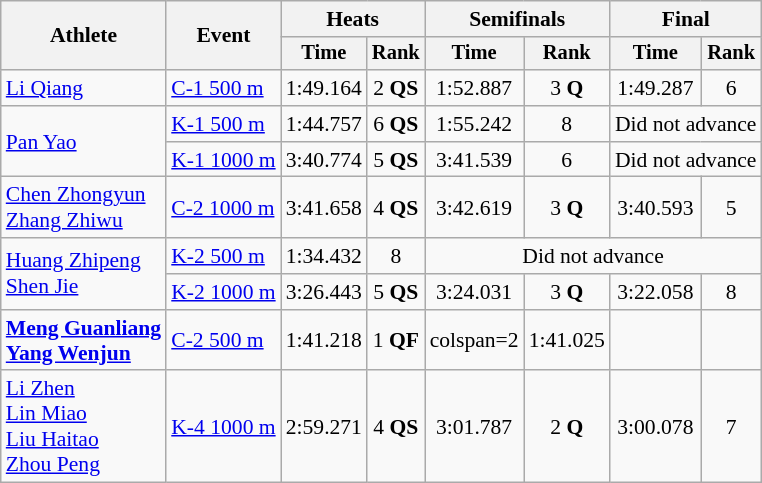<table class="wikitable" style="font-size:90%">
<tr>
<th rowspan=2>Athlete</th>
<th rowspan=2>Event</th>
<th colspan=2>Heats</th>
<th colspan=2>Semifinals</th>
<th colspan=2>Final</th>
</tr>
<tr style="font-size:95%">
<th>Time</th>
<th>Rank</th>
<th>Time</th>
<th>Rank</th>
<th>Time</th>
<th>Rank</th>
</tr>
<tr align=center>
<td align=left><a href='#'>Li Qiang</a></td>
<td align=left><a href='#'>C-1 500 m</a></td>
<td>1:49.164</td>
<td>2 <strong>QS</strong></td>
<td>1:52.887</td>
<td>3 <strong>Q</strong></td>
<td>1:49.287</td>
<td>6</td>
</tr>
<tr align=center>
<td align=left rowspan=2><a href='#'>Pan Yao</a></td>
<td align=left><a href='#'>K-1 500 m</a></td>
<td>1:44.757</td>
<td>6 <strong>QS</strong></td>
<td>1:55.242</td>
<td>8</td>
<td colspan=2>Did not advance</td>
</tr>
<tr align=center>
<td align=left><a href='#'>K-1 1000 m</a></td>
<td>3:40.774</td>
<td>5 <strong>QS</strong></td>
<td>3:41.539</td>
<td>6</td>
<td colspan=2>Did not advance</td>
</tr>
<tr align=center>
<td align=left><a href='#'>Chen Zhongyun</a><br><a href='#'>Zhang Zhiwu</a></td>
<td align=left><a href='#'>C-2 1000 m</a></td>
<td>3:41.658</td>
<td>4 <strong>QS</strong></td>
<td>3:42.619</td>
<td>3 <strong>Q</strong></td>
<td>3:40.593</td>
<td>5</td>
</tr>
<tr align=center>
<td align=left rowspan=2><a href='#'>Huang Zhipeng</a><br><a href='#'>Shen Jie</a></td>
<td align=left><a href='#'>K-2 500 m</a></td>
<td>1:34.432</td>
<td>8</td>
<td colspan=4>Did not advance</td>
</tr>
<tr align=center>
<td align=left><a href='#'>K-2 1000 m</a></td>
<td>3:26.443</td>
<td>5 <strong>QS</strong></td>
<td>3:24.031</td>
<td>3 <strong>Q</strong></td>
<td>3:22.058</td>
<td>8</td>
</tr>
<tr align=center>
<td align=left><strong><a href='#'>Meng Guanliang</a><br><a href='#'>Yang Wenjun</a></strong></td>
<td align=left><a href='#'>C-2 500 m</a></td>
<td>1:41.218</td>
<td>1 <strong>QF</strong></td>
<td>colspan=2 </td>
<td>1:41.025</td>
<td></td>
</tr>
<tr align=center>
<td align=left><a href='#'>Li Zhen</a><br><a href='#'>Lin Miao</a><br><a href='#'>Liu Haitao</a><br><a href='#'>Zhou Peng</a></td>
<td align=left><a href='#'>K-4 1000 m</a></td>
<td>2:59.271</td>
<td>4 <strong>QS</strong></td>
<td>3:01.787</td>
<td>2 <strong>Q</strong></td>
<td>3:00.078</td>
<td>7</td>
</tr>
</table>
